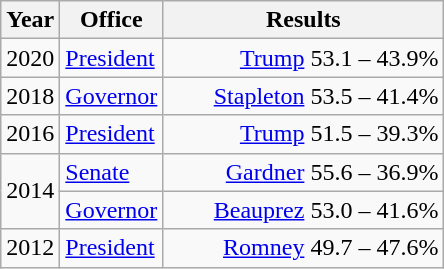<table class=wikitable>
<tr>
<th width="30">Year</th>
<th width="60">Office</th>
<th width="180">Results</th>
</tr>
<tr>
<td>2020</td>
<td><a href='#'>President</a></td>
<td align="right" ><a href='#'>Trump</a> 53.1 – 43.9%</td>
</tr>
<tr>
<td>2018</td>
<td><a href='#'>Governor</a></td>
<td align="right" ><a href='#'>Stapleton</a> 53.5 – 41.4%</td>
</tr>
<tr>
<td>2016</td>
<td><a href='#'>President</a></td>
<td align="right" ><a href='#'>Trump</a> 51.5 – 39.3%</td>
</tr>
<tr>
<td rowspan="2">2014</td>
<td><a href='#'>Senate</a></td>
<td align="right" ><a href='#'>Gardner</a> 55.6 – 36.9%</td>
</tr>
<tr>
<td><a href='#'>Governor</a></td>
<td align="right" ><a href='#'>Beauprez</a> 53.0 – 41.6%</td>
</tr>
<tr>
<td>2012</td>
<td><a href='#'>President</a></td>
<td align="right" ><a href='#'>Romney</a> 49.7 – 47.6%</td>
</tr>
</table>
